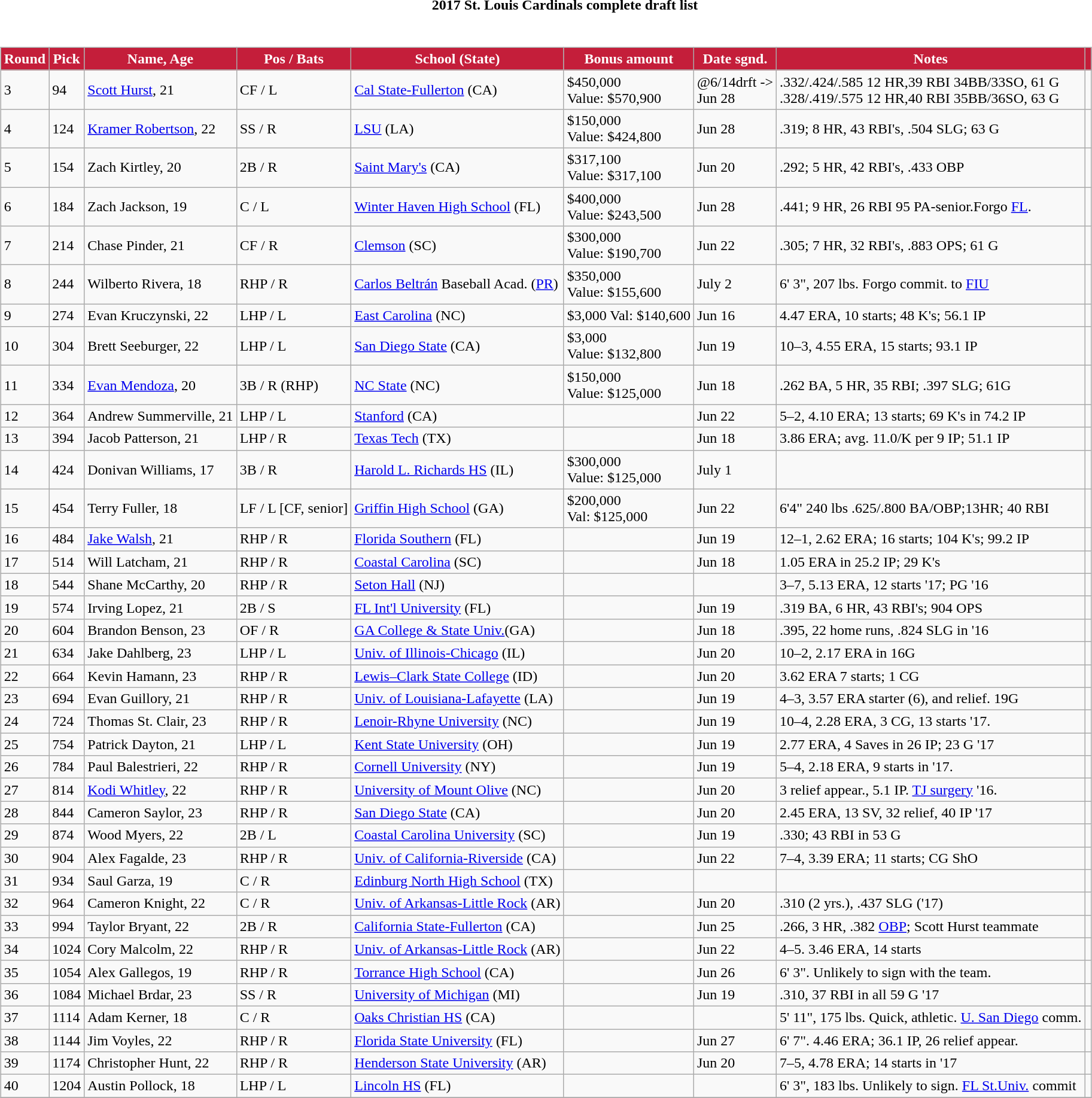<table class="toccolours collapsible" style="width:100%; background:inherit">
<tr>
<th>2017 St. Louis Cardinals complete draft list</th>
</tr>
<tr>
<td><br><table class="wikitable">
<tr>
<th style="background:#C41E3A; color:white;">Round</th>
<th style="background:#C41E3A; color:white;">Pick</th>
<th style="background:#C41E3A; color:white;">Name, Age</th>
<th style="background:#C41E3A; color:white;">Pos / Bats</th>
<th style="background:#C41E3A; color:white;">School (State)</th>
<th style="background:#C41E3A; color:white;">Bonus amount</th>
<th style="background:#C41E3A; color:white;">Date sgnd.</th>
<th style="background:#C41E3A; color:white;">Notes</th>
<th style="background:#C41E3A; color:white;"></th>
</tr>
<tr>
<td>3</td>
<td>94</td>
<td><a href='#'>Scott Hurst</a>, 21</td>
<td>CF / L</td>
<td><a href='#'>Cal State-Fullerton</a> (CA)</td>
<td>$450,000 <br>Value: $570,900</td>
<td>@6/14drft -><br>Jun 28</td>
<td>.332/.424/.585 12 HR,39 RBI 34BB/33SO, 61 G<br>.328/.419/.575 12 HR,40 RBI 35BB/36SO, 63 G</td>
<td> <br></td>
</tr>
<tr>
<td>4</td>
<td>124</td>
<td><a href='#'>Kramer Robertson</a>, 22</td>
<td>SS / R</td>
<td><a href='#'>LSU</a> (LA)</td>
<td>$150,000 <br> Value: $424,800</td>
<td>Jun 28</td>
<td>.319; 8 HR, 43 RBI's, .504 SLG; 63 G</td>
<td></td>
</tr>
<tr>
<td>5</td>
<td>154</td>
<td>Zach Kirtley, 20</td>
<td>2B / R</td>
<td><a href='#'>Saint Mary's</a> (CA)</td>
<td>$317,100<br> Value: $317,100</td>
<td>Jun 20</td>
<td>.292; 5 HR, 42 RBI's, .433 OBP</td>
<td></td>
</tr>
<tr>
<td>6</td>
<td>184</td>
<td>Zach Jackson, 19</td>
<td>C / L</td>
<td><a href='#'>Winter Haven High School</a> (FL)</td>
<td>$400,000<br> Value: $243,500</td>
<td>Jun 28</td>
<td>.441; 9 HR, 26 RBI 95 PA-senior.Forgo <a href='#'>FL</a>.</td>
<td></td>
</tr>
<tr>
<td>7</td>
<td>214</td>
<td>Chase Pinder, 21</td>
<td>CF / R</td>
<td><a href='#'>Clemson</a> (SC)</td>
<td>$300,000<br>Value: $190,700</td>
<td>Jun 22</td>
<td>.305; 7 HR, 32 RBI's, .883 OPS; 61 G</td>
<td></td>
</tr>
<tr>
<td>8</td>
<td>244</td>
<td>Wilberto Rivera, 18</td>
<td>RHP / R</td>
<td><a href='#'>Carlos Beltrán</a> Baseball Acad. (<a href='#'>PR</a>)</td>
<td>$350,000<br>Value: $155,600</td>
<td>July 2</td>
<td>6' 3", 207 lbs. Forgo commit. to <a href='#'>FIU</a></td>
<td></td>
</tr>
<tr>
<td>9</td>
<td>274</td>
<td>Evan Kruczynski, 22</td>
<td>LHP / L</td>
<td><a href='#'>East Carolina</a> (NC)</td>
<td>$3,000 Val: $140,600</td>
<td>Jun 16</td>
<td>4.47 ERA, 10 starts; 48 K's; 56.1 IP</td>
<td></td>
</tr>
<tr>
<td>10</td>
<td>304</td>
<td>Brett Seeburger, 22</td>
<td>LHP / L</td>
<td><a href='#'>San Diego State</a> (CA)</td>
<td>$3,000<br>Value: $132,800</td>
<td>Jun 19</td>
<td>10–3, 4.55 ERA, 15 starts; 93.1 IP</td>
<td></td>
</tr>
<tr>
<td>11</td>
<td>334</td>
<td><a href='#'>Evan Mendoza</a>, 20 </td>
<td>3B / R (RHP)</td>
<td><a href='#'>NC State</a> (NC)</td>
<td>$150,000<br>Value: $125,000</td>
<td>Jun 18</td>
<td>.262 BA, 5 HR, 35 RBI; .397 SLG; 61G</td>
<td></td>
</tr>
<tr>
<td>12</td>
<td>364</td>
<td>Andrew Summerville, 21</td>
<td>LHP / L</td>
<td><a href='#'>Stanford</a> (CA)</td>
<td></td>
<td>Jun 22</td>
<td>5–2, 4.10 ERA; 13 starts; 69 K's in 74.2 IP</td>
<td></td>
</tr>
<tr>
<td>13</td>
<td>394</td>
<td>Jacob Patterson, 21</td>
<td>LHP / R</td>
<td><a href='#'>Texas Tech</a> (TX)</td>
<td></td>
<td>Jun 18</td>
<td>3.86 ERA; avg. 11.0/K per 9 IP; 51.1 IP</td>
<td></td>
</tr>
<tr>
<td>14</td>
<td>424</td>
<td>Donivan Williams, 17</td>
<td>3B / R</td>
<td><a href='#'>Harold L. Richards HS</a> (IL)</td>
<td>$300,000<br>Value: $125,000</td>
<td>July 1</td>
<td></td>
<td></td>
</tr>
<tr>
<td>15</td>
<td>454</td>
<td>Terry Fuller, 18</td>
<td>LF / L [CF, senior]</td>
<td><a href='#'>Griffin High School</a> (GA)</td>
<td>$200,000<br>Val: $125,000</td>
<td>Jun 22</td>
<td>6'4" 240 lbs .625/.800 BA/OBP;13HR; 40 RBI</td>
<td></td>
</tr>
<tr>
<td>16</td>
<td>484</td>
<td><a href='#'>Jake Walsh</a>, 21</td>
<td>RHP / R</td>
<td><a href='#'>Florida Southern</a> (FL)</td>
<td></td>
<td>Jun 19</td>
<td>12–1, 2.62 ERA; 16 starts; 104 K's; 99.2 IP</td>
<td></td>
</tr>
<tr>
<td>17</td>
<td>514</td>
<td>Will Latcham, 21</td>
<td>RHP / R</td>
<td><a href='#'>Coastal Carolina</a> (SC)</td>
<td></td>
<td>Jun 18</td>
<td>1.05 ERA in 25.2 IP; 29 K's</td>
<td></td>
</tr>
<tr>
<td>18</td>
<td>544</td>
<td>Shane McCarthy, 20</td>
<td>RHP / R</td>
<td><a href='#'>Seton Hall</a> (NJ)</td>
<td></td>
<td></td>
<td>3–7, 5.13 ERA, 12 starts '17; PG '16</td>
<td></td>
</tr>
<tr>
<td>19</td>
<td>574</td>
<td>Irving Lopez, 21</td>
<td>2B / S</td>
<td><a href='#'>FL Int'l University</a> (FL)</td>
<td></td>
<td>Jun 19</td>
<td>.319 BA, 6 HR, 43 RBI's; 904 OPS</td>
<td></td>
</tr>
<tr>
<td>20</td>
<td>604</td>
<td>Brandon Benson, 23</td>
<td>OF / R</td>
<td><a href='#'>GA College & State Univ.</a>(GA)</td>
<td></td>
<td>Jun 18</td>
<td>.395, 22 home runs, .824 SLG in '16</td>
<td></td>
</tr>
<tr>
<td>21</td>
<td>634</td>
<td>Jake Dahlberg, 23</td>
<td>LHP / L</td>
<td><a href='#'>Univ. of Illinois-Chicago</a> (IL)</td>
<td></td>
<td>Jun 20</td>
<td>10–2, 2.17 ERA in 16G</td>
<td></td>
</tr>
<tr>
<td>22</td>
<td>664</td>
<td>Kevin Hamann, 23</td>
<td>RHP / R</td>
<td><a href='#'>Lewis–Clark State College</a> (ID)</td>
<td></td>
<td>Jun 20</td>
<td>3.62 ERA 7 starts; 1 CG</td>
<td></td>
</tr>
<tr>
<td>23</td>
<td>694</td>
<td>Evan Guillory, 21</td>
<td>RHP / R</td>
<td><a href='#'>Univ. of Louisiana-Lafayette</a> (LA)</td>
<td></td>
<td>Jun 19</td>
<td>4–3, 3.57 ERA starter (6), and relief. 19G</td>
<td></td>
</tr>
<tr>
<td>24</td>
<td>724</td>
<td>Thomas St. Clair, 23</td>
<td>RHP / R</td>
<td><a href='#'>Lenoir-Rhyne University</a> (NC)</td>
<td></td>
<td>Jun 19</td>
<td>10–4, 2.28 ERA, 3 CG, 13 starts '17.</td>
<td></td>
</tr>
<tr>
<td>25</td>
<td>754</td>
<td>Patrick Dayton, 21</td>
<td>LHP / L</td>
<td><a href='#'>Kent State University</a> (OH)</td>
<td></td>
<td>Jun 19</td>
<td>2.77 ERA, 4 Saves in 26 IP; 23 G '17</td>
<td></td>
</tr>
<tr>
<td>26</td>
<td>784</td>
<td>Paul Balestrieri, 22</td>
<td>RHP / R</td>
<td><a href='#'>Cornell University</a> (NY)</td>
<td></td>
<td>Jun 19</td>
<td>5–4, 2.18 ERA, 9 starts in '17.</td>
<td></td>
</tr>
<tr>
<td>27</td>
<td>814</td>
<td><a href='#'>Kodi Whitley</a>, 22</td>
<td>RHP / R</td>
<td><a href='#'>University of Mount Olive</a> (NC)</td>
<td></td>
<td>Jun 20</td>
<td>3 relief appear., 5.1 IP. <a href='#'>TJ surgery</a> '16.</td>
<td></td>
</tr>
<tr>
<td>28</td>
<td>844</td>
<td>Cameron Saylor, 23</td>
<td>RHP / R</td>
<td><a href='#'>San Diego State</a> (CA)</td>
<td></td>
<td>Jun 20</td>
<td>2.45 ERA, 13 SV, 32 relief, 40 IP '17</td>
<td></td>
</tr>
<tr>
<td>29</td>
<td>874</td>
<td>Wood Myers, 22</td>
<td>2B / L</td>
<td><a href='#'>Coastal Carolina University</a> (SC)</td>
<td></td>
<td>Jun 19</td>
<td>.330; 43 RBI in 53 G</td>
<td></td>
</tr>
<tr>
<td>30</td>
<td>904</td>
<td>Alex Fagalde, 23</td>
<td>RHP / R</td>
<td><a href='#'>Univ. of California-Riverside</a> (CA)</td>
<td></td>
<td>Jun 22</td>
<td>7–4, 3.39 ERA; 11 starts; CG ShO</td>
<td></td>
</tr>
<tr>
<td>31</td>
<td>934</td>
<td>Saul Garza, 19</td>
<td>C / R</td>
<td><a href='#'>Edinburg North High School</a> (TX)</td>
<td></td>
<td></td>
<td></td>
<td></td>
</tr>
<tr>
<td>32</td>
<td>964</td>
<td>Cameron Knight, 22</td>
<td>C / R</td>
<td><a href='#'>Univ. of Arkansas-Little Rock</a> (AR)</td>
<td></td>
<td>Jun 20</td>
<td>.310 (2 yrs.), .437 SLG ('17)</td>
<td></td>
</tr>
<tr>
<td>33</td>
<td>994</td>
<td>Taylor Bryant, 22</td>
<td>2B / R</td>
<td><a href='#'>California State-Fullerton</a> (CA)</td>
<td></td>
<td>Jun 25</td>
<td>.266, 3 HR, .382 <a href='#'>OBP</a>; Scott Hurst teammate</td>
<td></td>
</tr>
<tr>
<td>34</td>
<td>1024</td>
<td>Cory Malcolm, 22</td>
<td>RHP / R</td>
<td><a href='#'>Univ. of Arkansas-Little Rock</a> (AR)</td>
<td></td>
<td>Jun 22</td>
<td>4–5. 3.46 ERA, 14 starts</td>
<td></td>
</tr>
<tr>
<td>35</td>
<td>1054</td>
<td>Alex Gallegos, 19</td>
<td>RHP / R</td>
<td><a href='#'>Torrance High School</a> (CA)</td>
<td></td>
<td>Jun 26</td>
<td>6' 3". Unlikely to sign with the team.</td>
<td></td>
</tr>
<tr>
<td>36</td>
<td>1084</td>
<td>Michael Brdar, 23</td>
<td>SS / R</td>
<td><a href='#'>University of Michigan</a> (MI)</td>
<td></td>
<td>Jun 19</td>
<td>.310, 37 RBI in all 59 G '17</td>
<td></td>
</tr>
<tr>
<td>37</td>
<td>1114</td>
<td>Adam Kerner, 18</td>
<td>C / R</td>
<td><a href='#'>Oaks Christian HS</a> (CA)</td>
<td></td>
<td></td>
<td>5' 11", 175 lbs. Quick, athletic. <a href='#'>U. San Diego</a> comm.</td>
<td></td>
</tr>
<tr>
<td>38</td>
<td>1144</td>
<td>Jim Voyles, 22</td>
<td>RHP / R</td>
<td><a href='#'>Florida State University</a> (FL)</td>
<td></td>
<td>Jun 27</td>
<td>6' 7". 4.46 ERA; 36.1 IP, 26 relief appear.</td>
<td></td>
</tr>
<tr>
<td>39</td>
<td>1174</td>
<td>Christopher Hunt, 22</td>
<td>RHP / R</td>
<td><a href='#'>Henderson State University</a> (AR)</td>
<td></td>
<td>Jun 20</td>
<td>7–5, 4.78 ERA; 14 starts in '17</td>
<td></td>
</tr>
<tr>
<td>40</td>
<td>1204</td>
<td>Austin Pollock, 18</td>
<td>LHP / L</td>
<td><a href='#'>Lincoln HS</a> (FL)</td>
<td></td>
<td></td>
<td>6' 3", 183 lbs. Unlikely to sign. <a href='#'>FL St.Univ.</a> commit</td>
<td></td>
</tr>
<tr>
</tr>
</table>
</td>
</tr>
</table>
